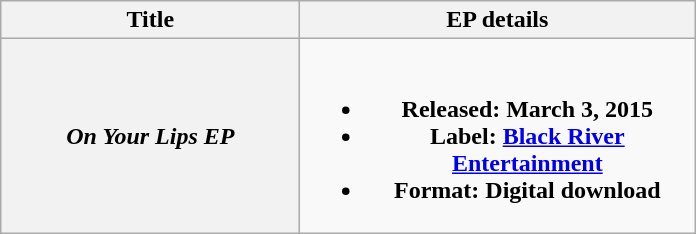<table class="wikitable plainrowheaders" style="text-align:center;">
<tr>
<th scope="col" style="width:12em;">Title</th>
<th scope="col" style="width:16em;">EP details</th>
</tr>
<tr>
<th scope="row"><em>On Your Lips EP</em></th>
<td><br><ul><li><strong>Released: March 3, 2015</strong></li><li><strong>Label: <a href='#'>Black River Entertainment</a></strong></li><li><strong>Format: Digital download</strong></li></ul></td>
</tr>
</table>
